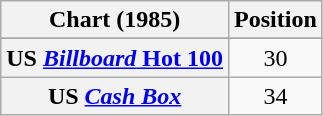<table class="wikitable sortable plainrowheaders" style="text-align:center">
<tr>
<th>Chart (1985)</th>
<th>Position</th>
</tr>
<tr>
</tr>
<tr>
<th scope="row">US <a href='#'><em>Billboard</em> Hot 100</a></th>
<td>30</td>
</tr>
<tr>
<th scope="row">US <em><a href='#'>Cash Box</a></em></th>
<td>34</td>
</tr>
</table>
